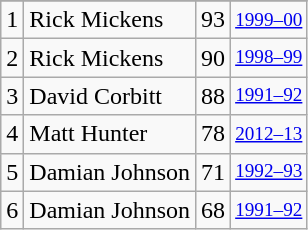<table class="wikitable">
<tr>
</tr>
<tr>
<td>1</td>
<td>Rick Mickens</td>
<td>93</td>
<td style="font-size:80%;"><a href='#'>1999–00</a></td>
</tr>
<tr>
<td>2</td>
<td>Rick Mickens</td>
<td>90</td>
<td style="font-size:80%;"><a href='#'>1998–99</a></td>
</tr>
<tr>
<td>3</td>
<td>David Corbitt</td>
<td>88</td>
<td style="font-size:80%;"><a href='#'>1991–92</a></td>
</tr>
<tr>
<td>4</td>
<td>Matt Hunter</td>
<td>78</td>
<td style="font-size:80%;"><a href='#'>2012–13</a></td>
</tr>
<tr>
<td>5</td>
<td>Damian Johnson</td>
<td>71</td>
<td style="font-size:80%;"><a href='#'>1992–93</a></td>
</tr>
<tr>
<td>6</td>
<td>Damian Johnson</td>
<td>68</td>
<td style="font-size:80%;"><a href='#'>1991–92</a></td>
</tr>
</table>
